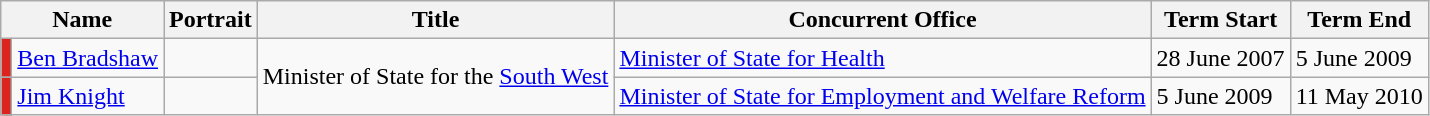<table class="wikitable">
<tr>
<th colspan="2">Name</th>
<th>Portrait</th>
<th>Title</th>
<th>Concurrent Office</th>
<th>Term Start</th>
<th>Term End</th>
</tr>
<tr>
<th style="background-color: #DC241f"></th>
<td><a href='#'>Ben Bradshaw</a></td>
<td></td>
<td rowspan="2">Minister of State for the <a href='#'>South West</a></td>
<td><a href='#'>Minister of State for Health</a></td>
<td>28 June 2007</td>
<td>5 June 2009</td>
</tr>
<tr>
<th style="background-color: #DC241f"></th>
<td><a href='#'>Jim Knight</a></td>
<td></td>
<td><a href='#'>Minister of State for Employment and Welfare Reform</a></td>
<td>5 June 2009</td>
<td>11 May 2010</td>
</tr>
</table>
